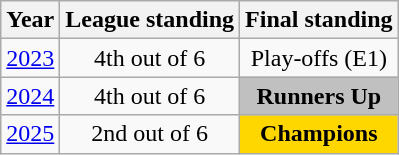<table class="wikitable" style="text-align:center;">
<tr>
<th>Year</th>
<th>League standing</th>
<th>Final standing</th>
</tr>
<tr>
<td><a href='#'>2023</a></td>
<td>4th out of 6</td>
<td>Play-offs (E1)</td>
</tr>
<tr>
<td><a href='#'>2024</a></td>
<td>4th out of 6</td>
<td style="background: Silver;"><strong>Runners Up</strong></td>
</tr>
<tr>
<td><a href='#'>2025</a></td>
<td>2nd out of 6</td>
<td style="background: gold;"><strong>Champions</strong></td>
</tr>
</table>
